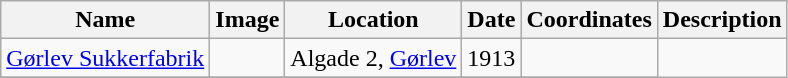<table class="wikitable sortable">
<tr>
<th>Name</th>
<th>Image</th>
<th>Location</th>
<th>Date</th>
<th>Coordinates</th>
<th>Description</th>
</tr>
<tr>
<td><a href='#'>Gørlev Sukkerfabrik</a></td>
<td></td>
<td>Algade 2, <a href='#'>Gørlev</a></td>
<td>1913</td>
<td></td>
</tr>
<tr>
</tr>
</table>
